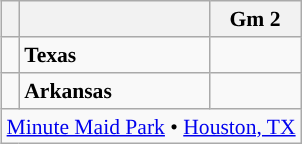<table class="wikitable" style="float:right; font-size:90%">
<tr>
<th style="width: 5px"></th>
<th style="width: 120px"></th>
<th>Gm 2</th>
</tr>
<tr>
<td></td>
<td><strong>Texas</strong></td>
<td></td>
</tr>
<tr>
<td></td>
<td><strong>Arkansas</strong></td>
<td></td>
</tr>
<tr>
<td colspan=6 style="text-align:center"><a href='#'>Minute Maid Park</a> • <a href='#'>Houston, TX</a><br></td>
</tr>
</table>
